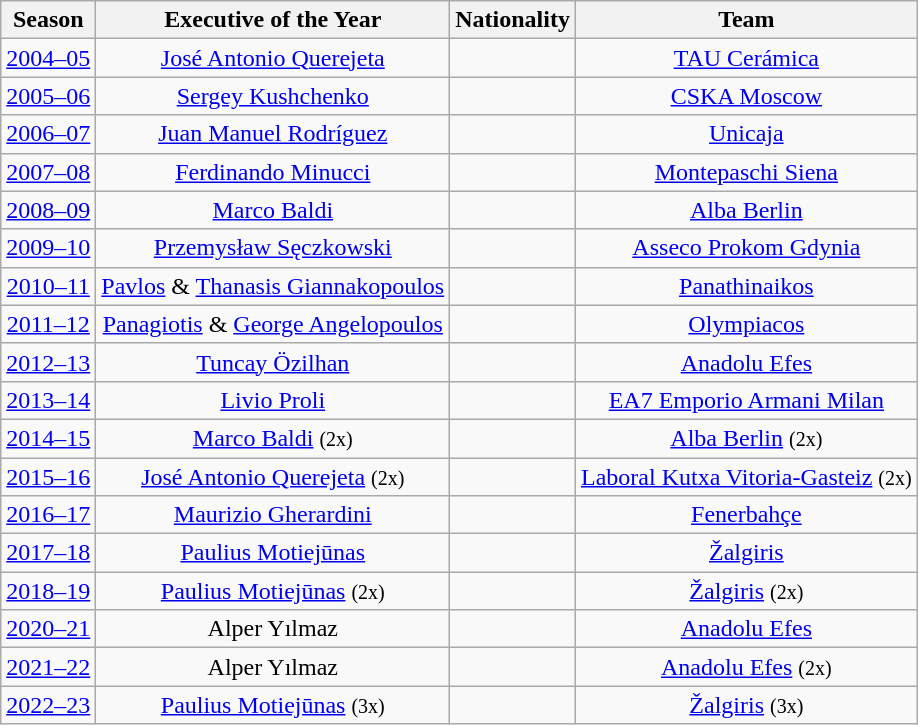<table class="wikitable sortable" style="text-align:center;">
<tr>
<th>Season</th>
<th>Executive of the Year</th>
<th>Nationality</th>
<th>Team</th>
</tr>
<tr>
<td><a href='#'>2004–05</a></td>
<td><a href='#'>José Antonio Querejeta</a></td>
<td></td>
<td><a href='#'>TAU Cerámica</a></td>
</tr>
<tr>
<td><a href='#'>2005–06</a></td>
<td><a href='#'>Sergey Kushchenko</a></td>
<td></td>
<td><a href='#'>CSKA Moscow</a></td>
</tr>
<tr>
<td><a href='#'>2006–07</a></td>
<td><a href='#'>Juan Manuel Rodríguez</a></td>
<td></td>
<td><a href='#'>Unicaja</a></td>
</tr>
<tr>
<td><a href='#'>2007–08</a></td>
<td><a href='#'>Ferdinando Minucci</a></td>
<td></td>
<td><a href='#'>Montepaschi Siena</a></td>
</tr>
<tr>
<td><a href='#'>2008–09</a></td>
<td><a href='#'>Marco Baldi</a></td>
<td></td>
<td><a href='#'>Alba Berlin</a></td>
</tr>
<tr>
<td><a href='#'>2009–10</a></td>
<td><a href='#'>Przemysław Sęczkowski</a></td>
<td></td>
<td><a href='#'>Asseco Prokom Gdynia</a></td>
</tr>
<tr>
<td><a href='#'>2010–11</a></td>
<td><a href='#'>Pavlos</a> & <a href='#'>Thanasis Giannakopoulos</a></td>
<td></td>
<td><a href='#'>Panathinaikos</a></td>
</tr>
<tr>
<td><a href='#'>2011–12</a></td>
<td><a href='#'>Panagiotis</a> & <a href='#'>George Angelopoulos</a></td>
<td></td>
<td><a href='#'>Olympiacos</a></td>
</tr>
<tr>
<td><a href='#'>2012–13</a></td>
<td><a href='#'>Tuncay Özilhan</a></td>
<td></td>
<td><a href='#'>Anadolu Efes</a></td>
</tr>
<tr>
<td><a href='#'>2013–14</a></td>
<td><a href='#'>Livio Proli</a></td>
<td></td>
<td><a href='#'>EA7 Emporio Armani Milan</a></td>
</tr>
<tr>
<td><a href='#'>2014–15</a></td>
<td><a href='#'>Marco Baldi</a> <small>(2x)</small></td>
<td></td>
<td><a href='#'>Alba Berlin</a> <small>(2x)</small></td>
</tr>
<tr>
<td><a href='#'>2015–16</a></td>
<td><a href='#'>José Antonio Querejeta</a> <small>(2x)</small></td>
<td></td>
<td><a href='#'>Laboral Kutxa Vitoria-Gasteiz</a> <small>(2x)</small></td>
</tr>
<tr>
<td><a href='#'>2016–17</a></td>
<td><a href='#'>Maurizio Gherardini</a></td>
<td></td>
<td><a href='#'>Fenerbahçe</a></td>
</tr>
<tr>
<td><a href='#'>2017–18</a></td>
<td><a href='#'>Paulius Motiejūnas</a></td>
<td></td>
<td><a href='#'>Žalgiris</a></td>
</tr>
<tr>
<td><a href='#'>2018–19</a></td>
<td><a href='#'>Paulius Motiejūnas</a> <small>(2x)</small></td>
<td></td>
<td><a href='#'>Žalgiris</a> <small>(2x)</small></td>
</tr>
<tr>
<td><a href='#'>2020–21</a></td>
<td>Alper Yılmaz</td>
<td></td>
<td><a href='#'>Anadolu Efes</a></td>
</tr>
<tr>
<td><a href='#'>2021–22</a></td>
<td>Alper Yılmaz</td>
<td></td>
<td><a href='#'>Anadolu Efes</a> <small>(2x)</small></td>
</tr>
<tr>
<td><a href='#'>2022–23</a></td>
<td><a href='#'>Paulius Motiejūnas</a> <small>(3x)</small></td>
<td></td>
<td><a href='#'>Žalgiris</a> <small>(3x)</small></td>
</tr>
</table>
